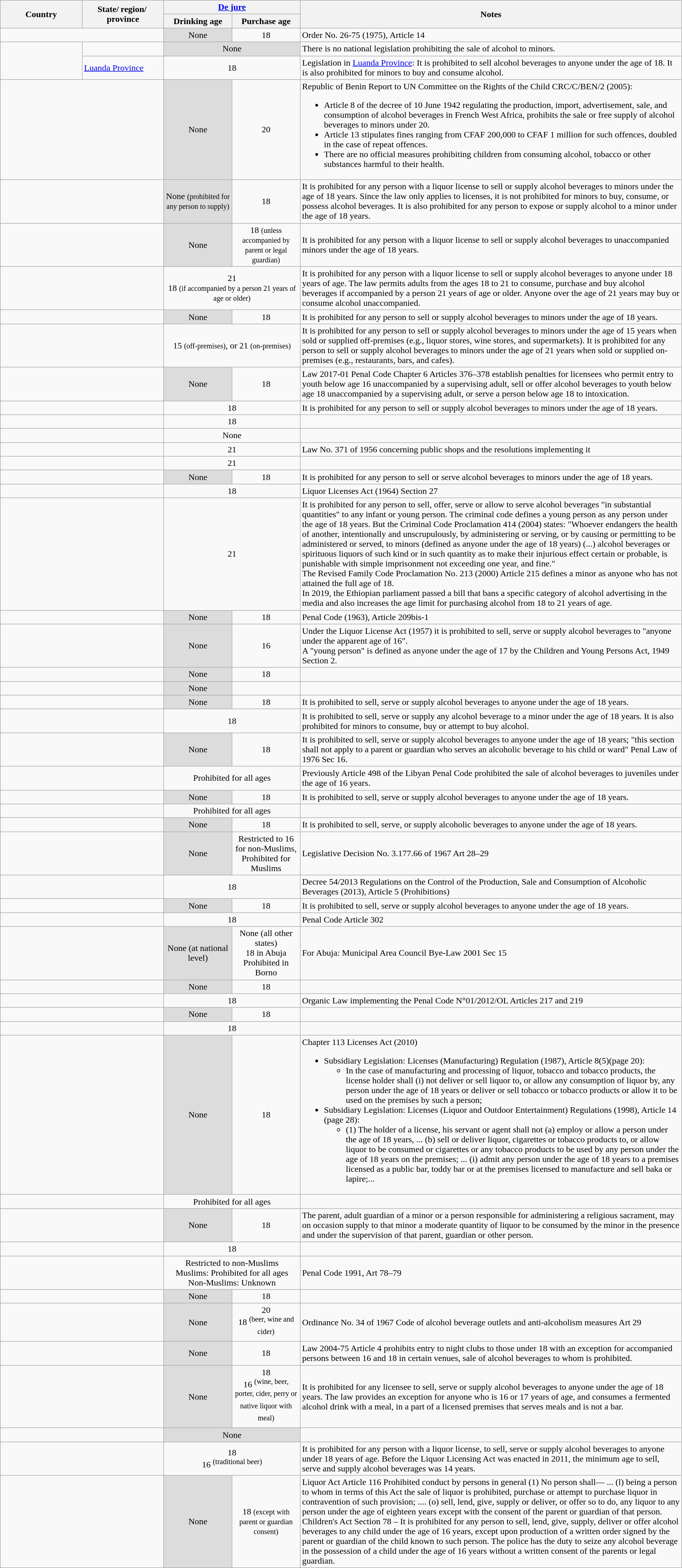<table class="wikitable sortable">
<tr>
<th rowspan=2 style="width:12%;">Country</th>
<th rowspan=2 style="width:12%;">State/ region/ province</th>
<th colspan=2 style="width:20%;"><a href='#'>De jure</a></th>
<th rowspan=2 style="width:56%;">Notes</th>
</tr>
<tr>
<th style="width:10%;">Drinking age</th>
<th style="width:10%;">Purchase age</th>
</tr>
<tr>
<td colspan=2></td>
<td style="background:Gainsboro" align="center">None</td>
<td style="text-align:center;">18</td>
<td>Order No. 26-75 (1975), Article 14</td>
</tr>
<tr>
<td rowspan="2"></td>
<td></td>
<td style="background:Gainsboro" align="center" colspan="2">None</td>
<td>There is no national legislation prohibiting the sale of alcohol to minors.</td>
</tr>
<tr>
<td><a href='#'>Luanda Province</a></td>
<td style="text-align:center;" colspan="2">18</td>
<td>Legislation in <a href='#'>Luanda Province</a>: It is prohibited to sell alcohol beverages to anyone under the age of 18. It is also prohibited for minors to buy and consume alcohol.</td>
</tr>
<tr>
<td colspan="2"></td>
<td style="background:Gainsboro" align="center">None</td>
<td align="center">20</td>
<td>Republic of Benin Report to UN Committee on the Rights of the Child CRC/C/BEN/2 (2005):<br><ul><li>Article 8 of the decree of 10 June 1942 regulating the production, import, advertisement, sale, and consumption of alcohol beverages in French West Africa, prohibits the sale or free supply of alcohol beverages to minors under 20.</li><li>Article 13 stipulates fines ranging from CFAF 200,000 to CFAF 1 million for such offences, doubled in the case of repeat offences.</li><li>There are no official measures prohibiting children from consuming alcohol, tobacco or other substances harmful to their health.</li></ul></td>
</tr>
<tr>
<td colspan="2"></td>
<td style="background:Gainsboro" align="center">None <small>(prohibited for any person to supply)</small></td>
<td align="center">18</td>
<td>It is prohibited for any person with a liquor license to sell or supply alcohol beverages to minors under the age of 18 years. Since the law only applies to licenses, it is not prohibited for minors to buy, consume, or possess alcohol beverages. It is also prohibited for any person to expose or supply alcohol to a minor under the age of 18 years.</td>
</tr>
<tr>
<td colspan="2"></td>
<td style="background:Gainsboro" align="center">None</td>
<td align="center">18 <small>(unless accompanied by parent or legal guardian)</small></td>
<td>It is prohibited for any person with a liquor license to sell or supply alcohol beverages to unaccompanied minors under the age of 18 years.</td>
</tr>
<tr>
<td colspan="2"></td>
<td colspan="2" align="center">21<br>18 <small>(if accompanied by a person 21 years of age or older)</small></td>
<td>It is prohibited for any person with a liquor license to sell or supply alcohol beverages to anyone under 18 years of age. The law permits adults from the ages 18 to 21 to consume, purchase and buy alcohol beverages if accompanied by a person 21 years of age or older. Anyone over the age of 21 years may buy or consume alcohol unaccompanied.</td>
</tr>
<tr>
<td colspan=2></td>
<td style="background:Gainsboro" align="center">None</td>
<td align="center">18</td>
<td>It is prohibited for any person to sell or supply alcohol beverages to minors under the age of 18 years.</td>
</tr>
<tr>
<td colspan=2></td>
<td colspan=2 style="text-align:center;">15 <small>(off-premises)</small>, or 21 <small>(on-premises)</small></td>
<td>It is prohibited for any person to sell or supply alcohol beverages to minors under the age of 15 years when sold or supplied off-premises (e.g., liquor stores, wine stores, and supermarkets). It is prohibited for any person to sell or supply alcohol beverages to minors under the age of 21 years when sold or supplied on-premises (e.g., restaurants, bars, and cafes).</td>
</tr>
<tr>
<td colspan="2"></td>
<td style="background:Gainsboro" align="center">None</td>
<td align="center">18</td>
<td>Law 2017-01 Penal Code Chapter 6 Articles 376–378 establish penalties for licensees who permit entry to youth below age 16 unaccompanied by a supervising adult, sell or offer alcohol beverages to youth below age 18 unaccompanied by a supervising adult, or serve a person below age 18 to intoxication.</td>
</tr>
<tr>
<td colspan="2"></td>
<td colspan="2" align="center">18</td>
<td>It is prohibited for any person to sell or supply alcohol beverages to minors under the age of 18 years.</td>
</tr>
<tr>
<td colspan=2></td>
<td colspan=2 align="center">18</td>
<td></td>
</tr>
<tr>
<td colspan=2></td>
<td colspan=2 align="center">None</td>
<td></td>
</tr>
<tr>
<td colspan=2></td>
<td colspan=2 align="center">21</td>
<td>Law No. 371 of 1956 concerning public shops and the resolutions implementing it</td>
</tr>
<tr>
<td colspan=2></td>
<td colspan=2 align="center">21</td>
<td></td>
</tr>
<tr>
<td colspan=2></td>
<td style="background:Gainsboro" align="center">None</td>
<td align="center">18</td>
<td>It is prohibited for any person to sell or serve alcohol beverages to minors under the age of 18 years.</td>
</tr>
<tr>
<td colspan=2></td>
<td colspan=2 align="center">18</td>
<td>Liquor Licenses Act (1964) Section 27</td>
</tr>
<tr>
<td colspan=2></td>
<td colspan="2" align="center">21</td>
<td>It is prohibited for any person to sell, offer, serve or allow to serve alcohol beverages "in substantial quantities" to any infant or young person. The criminal code defines a young person as any person under the age of 18 years. But the Criminal Code Proclamation 414 (2004) states: "Whoever endangers the health of another, intentionally and unscrupulously, by administering or serving, or by causing or permitting to be administered or served, to minors (defined as anyone under the age of 18 years) (...) alcohol beverages or spirituous liquors of such kind or in such quantity as to make their injurious effect certain or probable, is punishable with simple imprisonment not exceeding one year, and fine."<br>The Revised Family Code Proclamation No. 213 (2000) Article 215 defines a minor as anyone who has not attained the full age of 18.<br>In 2019, the Ethiopian parliament passed a bill that bans a specific category of alcohol advertising in the media and also increases the age limit for purchasing alcohol from 18 to 21 years of age.</td>
</tr>
<tr>
<td colspan=2></td>
<td style="background:Gainsboro" align="center">None</td>
<td align="center">18</td>
<td>Penal Code (1963), Article 209bis-1</td>
</tr>
<tr>
<td colspan=2></td>
<td style="background:Gainsboro" align="center">None</td>
<td align="center">16</td>
<td>Under the Liquor License Act (1957) it is prohibited to sell, serve or supply alcohol beverages to "anyone under the apparent age of 16".<br>A "young person" is defined as anyone under the age of 17 by the Children and Young Persons Act, 1949 Section 2.</td>
</tr>
<tr>
<td colspan=2></td>
<td style="background:Gainsboro" align="center">None</td>
<td align="center">18</td>
<td></td>
</tr>
<tr>
<td colspan=2></td>
<td style="background:Gainsboro" align="center">None</td>
<td></td>
<td></td>
</tr>
<tr>
<td colspan=2></td>
<td style="background:Gainsboro" align="center">None</td>
<td align="center">18</td>
<td>It is prohibited to sell, serve or supply alcohol beverages to anyone under the age of 18 years.</td>
</tr>
<tr>
<td colspan=2></td>
<td colspan=2 align="center">18</td>
<td>It is prohibited to sell, serve or supply any alcohol beverage to a minor under the age of 18 years. It is also prohibited for minors to consume, buy or attempt to buy alcohol.</td>
</tr>
<tr>
<td colspan=2></td>
<td style="background:Gainsboro" align="center">None</td>
<td align="center">18</td>
<td>It is prohibited to sell, serve or supply alcohol beverages to anyone under the age of 18 years; "this section shall not apply to a parent or guardian who serves an alcoholic beverage to his child or ward" Penal Law of 1976 Sec 16.</td>
</tr>
<tr>
<td colspan=2></td>
<td colspan=2 align="center">Prohibited for all ages</td>
<td>Previously Article 498 of the Libyan Penal Code prohibited the sale of alcohol beverages to juveniles under the age of 16 years.</td>
</tr>
<tr>
<td colspan=2></td>
<td style="background:Gainsboro" align="center">None</td>
<td align="center">18</td>
<td>It is prohibited to sell, serve or supply alcohol beverages to anyone under the age of 18 years.</td>
</tr>
<tr>
<td colspan="2"></td>
<td colspan="2" align="center">Prohibited for all ages</td>
<td></td>
</tr>
<tr>
<td colspan="2"></td>
<td style="background:Gainsboro" align="center">None</td>
<td align="center">18</td>
<td>It is prohibited to sell, serve, or supply alcoholic beverages to anyone under the age of 18 years.</td>
</tr>
<tr>
<td colspan=2></td>
<td style="background:Gainsboro" align="center">None</td>
<td align="center">Restricted to 16 for non-Muslims,<br>Prohibited for Muslims</td>
<td>Legislative Decision No. 3.177.66 of 1967 Art 28–29</td>
</tr>
<tr>
<td colspan=2></td>
<td colspan=2 align="center">18</td>
<td>Decree 54/2013 Regulations on the Control of the Production, Sale and Consumption of Alcoholic Beverages (2013), Article 5 (Prohibitions)</td>
</tr>
<tr>
<td colspan=2></td>
<td style="background:Gainsboro" align="center">None</td>
<td align="center">18</td>
<td>It is prohibited to sell, serve or supply alcohol beverages to anyone under the age of 18 years.</td>
</tr>
<tr>
<td colspan=2></td>
<td colspan=2 align="center">18</td>
<td>Penal Code Article 302</td>
</tr>
<tr>
<td colspan=2></td>
<td style="background:Gainsboro" align="center">None (at national level)</td>
<td style="text-align:center;">None (all other states)<br>18 in Abuja<br>Prohibited in Borno</td>
<td>For Abuja: Municipal Area Council Bye-Law 2001 Sec 15</td>
</tr>
<tr>
<td colspan=2></td>
<td style="background:Gainsboro" align="center">None</td>
<td align="center">18</td>
<td></td>
</tr>
<tr>
<td colspan=2></td>
<td colspan=2 align="center">18</td>
<td>Organic Law implementing the Penal Code N°01/2012/OL Articles 217 and 219</td>
</tr>
<tr>
<td colspan=2></td>
<td style="background:Gainsboro" align="center">None</td>
<td align="center">18</td>
<td></td>
</tr>
<tr>
<td colspan=2></td>
<td colspan=2 align="center">18 </td>
<td></td>
</tr>
<tr>
<td colspan=2></td>
<td style="background:Gainsboro" align="center">None</td>
<td align="center">18</td>
<td>Chapter 113 Licenses Act (2010)<br><ul><li>Subsidiary Legislation: Licenses (Manufacturing) Regulation (1987), Article 8(5)(page 20):<ul><li>In the case of manufacturing and processing of liquor, tobacco and tobacco products, the license holder shall (i) not deliver or sell liquor to, or allow any consumption of liquor by, any person under the age of 18 years or deliver or sell tobacco or tobacco products or allow it to be used on the premises by such a person;</li></ul></li><li>Subsidiary Legislation: Licenses (Liquor and Outdoor Entertainment) Regulations (1998), Article 14 (page 28):<ul><li>(1) The holder of a license, his servant or agent shall not (a) employ or allow a person under the age of 18 years, ... (b) sell or deliver liquor, cigarettes or tobacco products to, or allow liquor to be consumed or cigarettes or any tobacco products to be used by any person under the age of 18 years on the premises; ... (i) admit any person under the age of 18 years to a premises licensed as a public bar, toddy bar or at the premises licensed to manufacture and sell baka or lapire;...</li></ul></li></ul></td>
</tr>
<tr>
<td colspan=2></td>
<td colspan=2 style="text-align:center;">Prohibited for all ages</td>
<td></td>
</tr>
<tr>
<td colspan=2></td>
<td style="background:Gainsboro" align="center">None</td>
<td align="center">18</td>
<td>The parent, adult guardian of a minor or a person responsible for administering a religious sacrament, may on occasion supply to that minor a moderate quantity of liquor to be consumed by the minor in the presence and under the supervision of that parent, guardian or other person.</td>
</tr>
<tr>
<td colspan=2></td>
<td colspan=2 style="text-align:center;">18</td>
<td></td>
</tr>
<tr>
<td colspan=2></td>
<td colspan=2 style="text-align:center;">Restricted to non-Muslims<br>Muslims: Prohibited for all ages<br>Non-Muslims: Unknown</td>
<td>Penal Code 1991, Art 78–79</td>
</tr>
<tr>
<td colspan=2></td>
<td style="background:Gainsboro" align="center">None</td>
<td align="center">18</td>
<td></td>
</tr>
<tr>
<td colspan=2></td>
<td style="background:Gainsboro" align="center">None</td>
<td align="center">20<br>18 <sup>(beer, wine and cider)</sup></td>
<td>Ordinance No. 34 of 1967 Code of alcohol beverage outlets and anti-alcoholism measures Art 29</td>
</tr>
<tr>
<td colspan=2></td>
<td style="background:Gainsboro" align="center">None</td>
<td style="text-align:center;">18</td>
<td>Law 2004-75 Article 4 prohibits entry to night clubs to those under 18 with an exception for accompanied persons between 16 and 18 in certain venues, sale of alcohol beverages to whom is prohibited.</td>
</tr>
<tr>
<td colspan=2></td>
<td style="background:Gainsboro" align="center">None</td>
<td align="center">18<br>16 <sup>(wine, beer, porter, cider, perry or native liquor with meal)</sup></td>
<td>It is prohibited for any licensee to sell, serve or supply alcohol beverages to anyone under the age of 18 years. The law provides an exception for anyone who is 16 or 17 years of age, and consumes a fermented alcohol drink with a meal, in a part of a licensed premises that serves meals and is not a bar.</td>
</tr>
<tr>
<td colspan=2><em></em></td>
<td style="background:Gainsboro" colspan="2" align="center">None</td>
<td></td>
</tr>
<tr>
<td colspan=2></td>
<td style="text-align:center;" colspan=2>18<br>16 <sup>(traditional beer)</sup></td>
<td>It is prohibited for any person with a liquor license, to sell, serve or supply alcohol beverages to anyone under 18 years of age. Before the Liquor Licensing Act was enacted in 2011, the minimum age to sell, serve and supply alcohol beverages was 14 years.</td>
</tr>
<tr>
<td colspan=2></td>
<td style="background:Gainsboro" align="center">None</td>
<td align="center">18 <small>(except with parent or guardian consent)</small></td>
<td>Liquor Act Article 116 Prohibited conduct by persons in general (1) No person shall— ... (l) being a person to whom in terms of this Act the sale of liquor is prohibited, purchase or attempt to purchase liquor in contravention of such provision; .... (o) sell, lend, give, supply or deliver, or offer so to do, any liquor to any person under the age of eighteen years except with the consent of the parent or guardian of that person.<br>Children's Act Section 78 – It is prohibited for any person to sell, lend, give, supply, deliver or offer alcohol beverages to any child under the age of 16 years, except upon production of a written order signed by the parent or guardian of the child known to such person. The police has the duty to seize any alcohol beverage in the possession of a child under the age of 16 years without a written consent of the parents or legal guardian.</td>
</tr>
</table>
